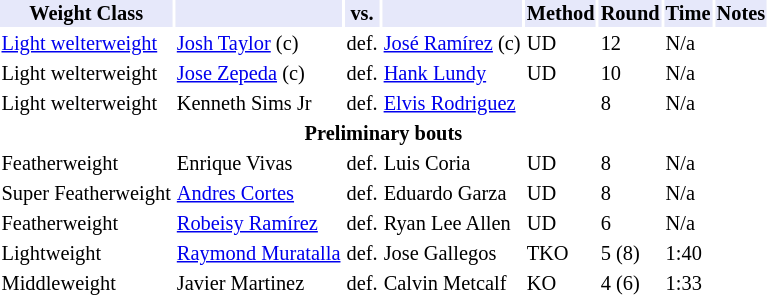<table class="toccolours" style="font-size: 85%;">
<tr>
<th style="background:#e6e8fa; color:#000; text-align:center;">Weight Class</th>
<th style="background:#e6e8fa; color:#000; text-align:center;"></th>
<th style="background:#e6e8fa; color:#000; text-align:center;">vs.</th>
<th style="background:#e6e8fa; color:#000; text-align:center;"></th>
<th style="background:#e6e8fa; color:#000; text-align:center;">Method</th>
<th style="background:#e6e8fa; color:#000; text-align:center;">Round</th>
<th style="background:#e6e8fa; color:#000; text-align:center;">Time</th>
<th style="background:#e6e8fa; color:#000; text-align:center;">Notes</th>
</tr>
<tr>
<td><a href='#'>Light welterweight</a></td>
<td> <a href='#'>Josh Taylor</a> (c)</td>
<td>def.</td>
<td> <a href='#'>José Ramírez</a> (c)</td>
<td>UD</td>
<td>12</td>
<td>N/a</td>
<td></td>
</tr>
<tr>
<td>Light welterweight</td>
<td> <a href='#'>Jose Zepeda</a> (c)</td>
<td>def.</td>
<td> <a href='#'>Hank Lundy</a></td>
<td>UD</td>
<td>10</td>
<td>N/a</td>
<td></td>
</tr>
<tr>
<td>Light welterweight</td>
<td> Kenneth Sims Jr</td>
<td>def.</td>
<td> <a href='#'>Elvis Rodriguez</a></td>
<td></td>
<td>8</td>
<td>N/a</td>
<td></td>
</tr>
<tr>
<th colspan=8>Preliminary bouts</th>
</tr>
<tr>
<td>Featherweight</td>
<td> Enrique Vivas</td>
<td>def.</td>
<td> Luis Coria</td>
<td>UD</td>
<td>8</td>
<td>N/a</td>
<td></td>
</tr>
<tr>
<td>Super Featherweight</td>
<td> <a href='#'>Andres Cortes</a></td>
<td>def.</td>
<td> Eduardo Garza</td>
<td>UD</td>
<td>8</td>
<td>N/a</td>
<td></td>
</tr>
<tr>
<td>Featherweight</td>
<td> <a href='#'>Robeisy Ramírez</a></td>
<td>def.</td>
<td> Ryan Lee Allen</td>
<td>UD</td>
<td>6</td>
<td>N/a</td>
<td></td>
</tr>
<tr>
<td>Lightweight</td>
<td> <a href='#'>Raymond Muratalla</a></td>
<td>def.</td>
<td> Jose Gallegos</td>
<td>TKO</td>
<td>5 (8)</td>
<td>1:40</td>
<td></td>
</tr>
<tr>
<td>Middleweight</td>
<td> Javier Martinez</td>
<td>def.</td>
<td> Calvin Metcalf</td>
<td>KO</td>
<td>4 (6)</td>
<td>1:33</td>
<td></td>
</tr>
</table>
